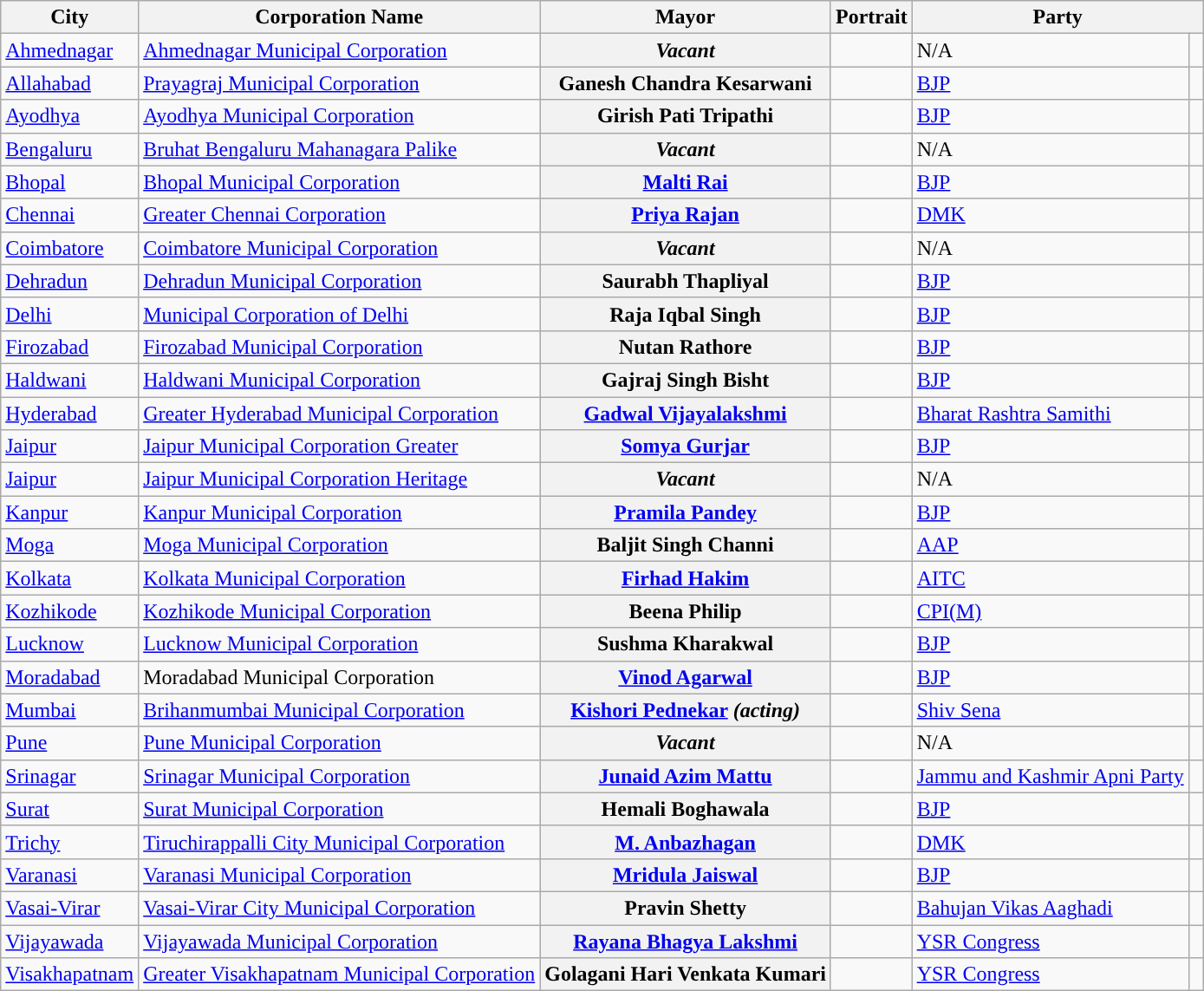<table class="wikitable sortable">
<tr>
<th>City</th>
<th>Corporation Name</th>
<th>Mayor</th>
<th>Portrait</th>
<th Deputy ! colspan="2" scope="col">Party</th>
</tr>
<tr>
<td><a href='#'>Ahmednagar</a></td>
<td><a href='#'>Ahmednagar Municipal Corporation</a></td>
<th><em>Vacant</em></th>
<td></td>
<td>N/A</td>
<td></td>
</tr>
<tr>
<td><a href='#'>Allahabad</a></td>
<td><a href='#'>Prayagraj Municipal Corporation</a></td>
<th>Ganesh Chandra Kesarwani</th>
<td></td>
<td><a href='#'>BJP</a></td>
<td width="4px" style="background-color: "></td>
</tr>
<tr>
<td><a href='#'>Ayodhya</a></td>
<td><a href='#'>Ayodhya Municipal Corporation</a></td>
<th>Girish Pati Tripathi</th>
<td></td>
<td Sudha Mishra><a href='#'>BJP</a></td>
<td width="4px" style="background-color: "></td>
</tr>
<tr>
<td><a href='#'>Bengaluru</a></td>
<td><a href='#'>Bruhat Bengaluru Mahanagara Palike</a></td>
<th><em>Vacant</em></th>
<td></td>
<td>N/A</td>
<td></td>
</tr>
<tr>
<td><a href='#'>Bhopal</a></td>
<td><a href='#'>Bhopal Municipal Corporation</a></td>
<th><a href='#'>Malti Rai</a></th>
<td></td>
<td><a href='#'>BJP</a></td>
<td width="4px" style="background-color: "></td>
</tr>
<tr>
<td><a href='#'>Chennai</a></td>
<td><a href='#'>Greater Chennai Corporation</a></td>
<th><a href='#'>Priya Rajan</a></th>
<td></td>
<td Mahesh Kumar><a href='#'>DMK</a></td>
<td width="4px" style="background-color: "></td>
</tr>
<tr>
<td><a href='#'>Coimbatore</a></td>
<td><a href='#'>Coimbatore Municipal Corporation</a></td>
<th><em>Vacant</em></th>
<td></td>
<td N/A>N/A</td>
<td N/A></td>
</tr>
<tr>
<td><a href='#'>Dehradun</a></td>
<td><a href='#'>Dehradun Municipal Corporation</a></td>
<th>Saurabh Thapliyal</th>
<td></td>
<td><a href='#'>BJP</a></td>
<td width="4px" style="background-color: "></td>
</tr>
<tr>
<td><a href='#'>Delhi</a></td>
<td><a href='#'>Municipal Corporation of Delhi</a></td>
<th>Raja Iqbal Singh</th>
<td></td>
<td><a href='#'>BJP</a></td>
<td width="4px" style="background-color: "></td>
</tr>
<tr>
<td><a href='#'>Firozabad</a></td>
<td><a href='#'>Firozabad Municipal Corporation</a></td>
<th>Nutan Rathore</th>
<td></td>
<td><a href='#'>BJP</a></td>
<td width="4px" style="background-color: "></td>
</tr>
<tr>
<td><a href='#'>Haldwani</a></td>
<td><a href='#'>Haldwani Municipal Corporation</a></td>
<th>Gajraj Singh Bisht</th>
<td></td>
<td><a href='#'>BJP</a></td>
<td width="4px" style="background-color: "></td>
</tr>
<tr>
<td><a href='#'>Hyderabad</a></td>
<td><a href='#'>Greater Hyderabad Municipal Corporation</a></td>
<th><a href='#'>Gadwal Vijayalakshmi</a></th>
<td></td>
<td><a href='#'>Bharat Rashtra Samithi</a></td>
<td width="4px" style="background-color: "></td>
</tr>
<tr>
<td><a href='#'>Jaipur</a></td>
<td><a href='#'>Jaipur Municipal Corporation Greater</a></td>
<th><a href='#'>Somya Gurjar</a></th>
<td></td>
<td><a href='#'>BJP</a></td>
<td width="4px" style="background-color: "></td>
</tr>
<tr>
<td><a href='#'>Jaipur</a></td>
<td><a href='#'>Jaipur Municipal Corporation Heritage</a></td>
<th><em>Vacant</em></th>
<td></td>
<td N/A>N/A</td>
<td N/A></td>
</tr>
<tr>
<td><a href='#'>Kanpur</a></td>
<td><a href='#'>Kanpur Municipal Corporation</a></td>
<th><a href='#'>Pramila Pandey</a></th>
<td></td>
<td><a href='#'>BJP</a></td>
<td width="4px" style="background-color: "></td>
</tr>
<tr>
<td><a href='#'>Moga</a></td>
<td><a href='#'>Moga Municipal Corporation</a></td>
<th>Baljit Singh Channi</th>
<td></td>
<td><a href='#'>AAP</a></td>
<td width="4px" style="background-color: "></td>
</tr>
<tr>
<td><a href='#'>Kolkata</a></td>
<td><a href='#'>Kolkata Municipal Corporation</a></td>
<th><a href='#'>Firhad Hakim</a></th>
<td></td>
<td Atin Ghosh><a href='#'>AITC</a></td>
<td width="4px" style="background-color: "></td>
</tr>
<tr>
<td><a href='#'>Kozhikode</a></td>
<td><a href='#'>Kozhikode Municipal Corporation</a></td>
<th>Beena Philip</th>
<td></td>
<td Musafar Ahammed><a href='#'>CPI(M)</a></td>
<td width="4px" style="background-color: "></td>
</tr>
<tr>
<td><a href='#'>Lucknow</a></td>
<td><a href='#'>Lucknow Municipal Corporation</a></td>
<th>Sushma Kharakwal</th>
<td></td>
<td><a href='#'>BJP</a></td>
<td width="4px" style="background-color: "></td>
</tr>
<tr>
<td><a href='#'>Moradabad</a></td>
<td>Moradabad Municipal Corporation</td>
<th><a href='#'>Vinod Agarwal</a></th>
<td></td>
<td><a href='#'>BJP</a></td>
<td width="4px" style="background-color: "></td>
</tr>
<tr>
<td><a href='#'>Mumbai</a></td>
<td><a href='#'>Brihanmumbai Municipal Corporation</a></td>
<th><a href='#'>Kishori Pednekar</a> <em>(acting)</em></th>
<td></td>
<td><a href='#'>Shiv Sena</a></td>
<td width="4px" style="background-color: "></td>
</tr>
<tr>
<td><a href='#'>Pune</a></td>
<td><a href='#'>Pune Municipal Corporation</a></td>
<th><em>Vacant</em></th>
<td></td>
<td N/A>N/A</td>
<td></td>
</tr>
<tr>
<td><a href='#'>Srinagar</a></td>
<td><a href='#'>Srinagar Municipal Corporation</a></td>
<th><a href='#'>Junaid Azim Mattu</a></th>
<td></td>
<td Parvaiz Ahmad Qadri><a href='#'>Jammu and Kashmir Apni Party</a></td>
<td width="4px" style="background-color: "></td>
</tr>
<tr>
<td><a href='#'>Surat</a></td>
<td><a href='#'>Surat Municipal Corporation</a></td>
<th>Hemali Boghawala</th>
<td></td>
<td Dineshbhai Vaghjibhai Jodhani><a href='#'>BJP</a></td>
<td width="4px" style="background-color: "></td>
</tr>
<tr>
<td><a href='#'>Trichy</a></td>
<td><a href='#'>Tiruchirappalli City Municipal Corporation</a></td>
<th><a href='#'>M. Anbazhagan</a></th>
<td></td>
<td G. Divya><a href='#'>DMK</a></td>
<td width="4px" style="background-color: "></td>
</tr>
<tr>
<td><a href='#'>Varanasi</a></td>
<td><a href='#'>Varanasi Municipal Corporation</a></td>
<th><a href='#'>Mridula Jaiswal</a></th>
<td></td>
<td><a href='#'>BJP</a></td>
<td width="4px" style="background-color: "></td>
</tr>
<tr>
<td><a href='#'>Vasai-Virar</a></td>
<td><a href='#'>Vasai-Virar City Municipal Corporation</a></td>
<th>Pravin Shetty</th>
<td></td>
<td Prakash Rodrigues><a href='#'>Bahujan Vikas Aaghadi</a></td>
<td width="4px" style="background-color: "></td>
</tr>
<tr>
<td><a href='#'>Vijayawada</a></td>
<td><a href='#'>Vijayawada Municipal Corporation</a></td>
<th><a href='#'>Rayana Bhagya Lakshmi</a></th>
<td></td>
<td Bellam Durga and Avuthu Sailaja Reddy><a href='#'>YSR Congress</a></td>
<td width="4px" style="background-color: "></td>
</tr>
<tr>
<td><a href='#'>Visakhapatnam</a></td>
<td><a href='#'>Greater Visakhapatnam Municipal Corporation</a></td>
<th>Golagani Hari Venkata Kumari</th>
<td></td>
<td><a href='#'>YSR Congress</a></td>
<td width="4px" style="background-color: "></td>
</tr>
</table>
